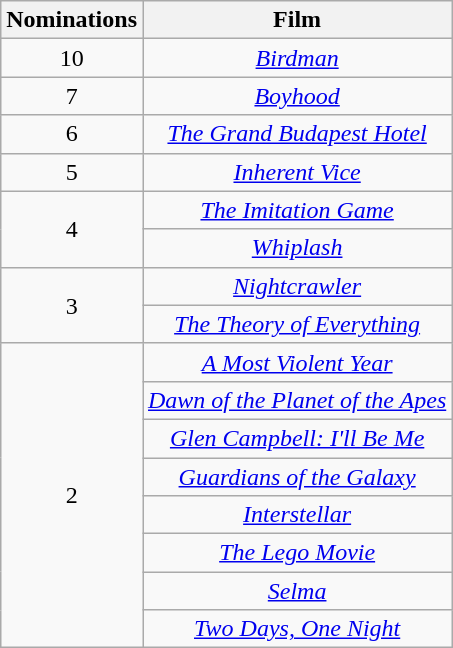<table class="wikitable" style="text-align:center;">
<tr>
<th scope="col" width="55">Nominations</th>
<th scope="col" align="center">Film</th>
</tr>
<tr>
<td style="text-align:center;">10</td>
<td><em><a href='#'>Birdman</a></em></td>
</tr>
<tr>
<td rowspan=1 style="text-align:center">7</td>
<td><em><a href='#'>Boyhood</a></em></td>
</tr>
<tr>
<td rowspan=1 style="text-align:center">6</td>
<td><em><a href='#'>The Grand Budapest Hotel</a></em></td>
</tr>
<tr>
<td rowspan=1 style="text-align:center">5</td>
<td><em><a href='#'>Inherent Vice</a></em></td>
</tr>
<tr>
<td rowspan=2 style="text-align:center">4</td>
<td><em><a href='#'>The Imitation Game</a></em></td>
</tr>
<tr>
<td><em><a href='#'>Whiplash</a></em></td>
</tr>
<tr>
<td rowspan=2 style="text-align:center">3</td>
<td><em><a href='#'>Nightcrawler</a></em></td>
</tr>
<tr>
<td><em><a href='#'>The Theory of Everything</a></em></td>
</tr>
<tr>
<td rowspan=8 style="text-align:center">2</td>
<td><em><a href='#'>A Most Violent Year</a></em></td>
</tr>
<tr>
<td><em><a href='#'>Dawn of the Planet of the Apes</a></em></td>
</tr>
<tr>
<td><em><a href='#'>Glen Campbell: I'll Be Me</a></em></td>
</tr>
<tr>
<td><em><a href='#'>Guardians of the Galaxy</a></em></td>
</tr>
<tr>
<td><em><a href='#'>Interstellar</a></em></td>
</tr>
<tr>
<td><em><a href='#'>The Lego Movie</a></em></td>
</tr>
<tr>
<td><em><a href='#'>Selma</a></em></td>
</tr>
<tr>
<td><em><a href='#'>Two Days, One Night</a></em></td>
</tr>
</table>
